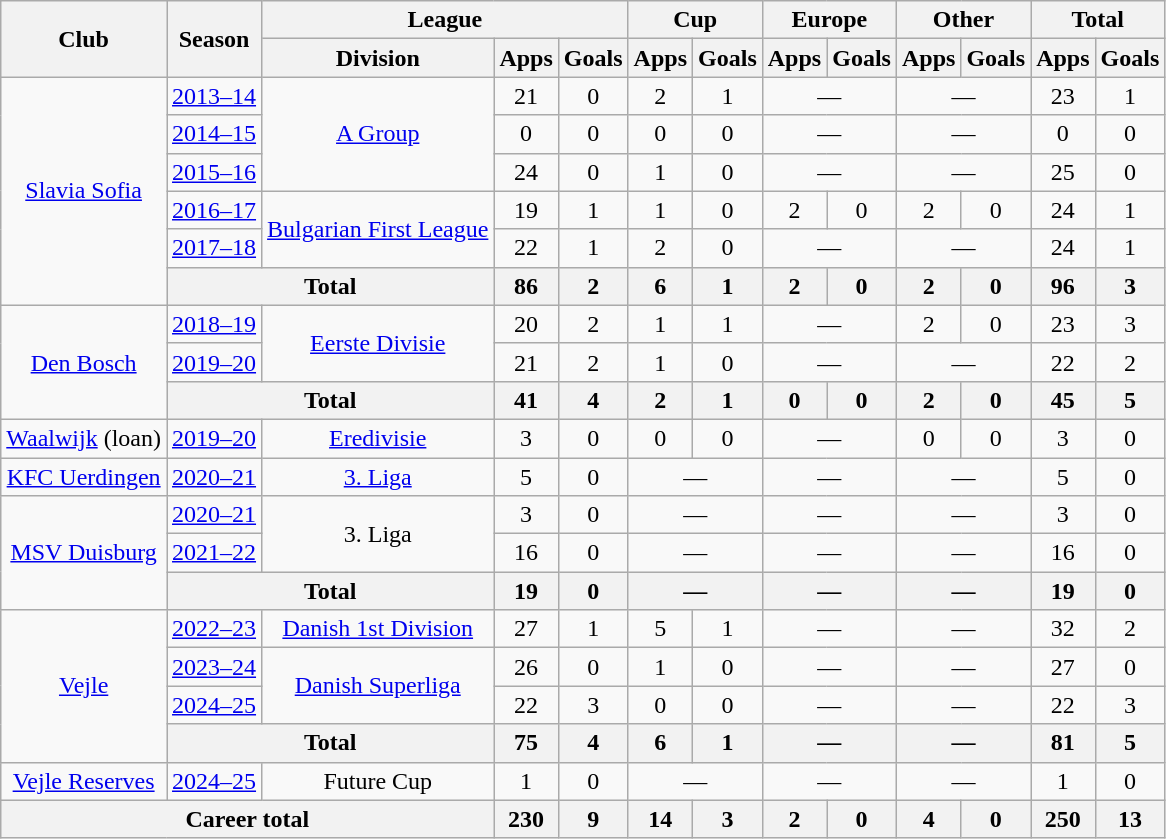<table class="wikitable" style="text-align:center">
<tr>
<th rowspan="2">Club</th>
<th rowspan="2">Season</th>
<th colspan="3">League</th>
<th colspan="2">Cup</th>
<th colspan="2">Europe</th>
<th colspan="2">Other</th>
<th colspan="2">Total</th>
</tr>
<tr>
<th>Division</th>
<th>Apps</th>
<th>Goals</th>
<th>Apps</th>
<th>Goals</th>
<th>Apps</th>
<th>Goals</th>
<th>Apps</th>
<th>Goals</th>
<th>Apps</th>
<th>Goals</th>
</tr>
<tr>
<td rowspan="6"><a href='#'>Slavia Sofia</a></td>
<td><a href='#'>2013–14</a></td>
<td rowspan="3"><a href='#'>A Group</a></td>
<td>21</td>
<td>0</td>
<td>2</td>
<td>1</td>
<td colspan="2">—</td>
<td colspan="2">—</td>
<td>23</td>
<td>1</td>
</tr>
<tr>
<td><a href='#'>2014–15</a></td>
<td>0</td>
<td>0</td>
<td>0</td>
<td>0</td>
<td colspan="2">—</td>
<td colspan="2">—</td>
<td>0</td>
<td>0</td>
</tr>
<tr>
<td><a href='#'>2015–16</a></td>
<td>24</td>
<td>0</td>
<td>1</td>
<td>0</td>
<td colspan="2">—</td>
<td colspan="2">—</td>
<td>25</td>
<td>0</td>
</tr>
<tr>
<td><a href='#'>2016–17</a></td>
<td rowspan="2"><a href='#'>Bulgarian First League</a></td>
<td>19</td>
<td>1</td>
<td>1</td>
<td>0</td>
<td>2</td>
<td>0</td>
<td>2</td>
<td>0</td>
<td>24</td>
<td>1</td>
</tr>
<tr>
<td><a href='#'>2017–18</a></td>
<td>22</td>
<td>1</td>
<td>2</td>
<td>0</td>
<td colspan="2">—</td>
<td colspan="2">—</td>
<td>24</td>
<td>1</td>
</tr>
<tr>
<th colspan="2">Total</th>
<th>86</th>
<th>2</th>
<th>6</th>
<th>1</th>
<th>2</th>
<th>0</th>
<th>2</th>
<th>0</th>
<th>96</th>
<th>3</th>
</tr>
<tr>
<td rowspan="3"><a href='#'>Den Bosch</a></td>
<td><a href='#'>2018–19</a></td>
<td rowspan="2"><a href='#'>Eerste Divisie</a></td>
<td>20</td>
<td>2</td>
<td>1</td>
<td>1</td>
<td colspan="2">—</td>
<td>2</td>
<td>0</td>
<td>23</td>
<td>3</td>
</tr>
<tr>
<td><a href='#'>2019–20</a></td>
<td>21</td>
<td>2</td>
<td>1</td>
<td>0</td>
<td colspan="2">—</td>
<td colspan="2">—</td>
<td>22</td>
<td>2</td>
</tr>
<tr>
<th colspan="2">Total</th>
<th>41</th>
<th>4</th>
<th>2</th>
<th>1</th>
<th>0</th>
<th>0</th>
<th>2</th>
<th>0</th>
<th>45</th>
<th>5</th>
</tr>
<tr>
<td><a href='#'>Waalwijk</a> (loan)</td>
<td><a href='#'>2019–20</a></td>
<td><a href='#'>Eredivisie</a></td>
<td>3</td>
<td>0</td>
<td>0</td>
<td>0</td>
<td colspan="2">—</td>
<td>0</td>
<td>0</td>
<td>3</td>
<td>0</td>
</tr>
<tr>
<td><a href='#'>KFC Uerdingen</a></td>
<td><a href='#'>2020–21</a></td>
<td><a href='#'>3. Liga</a></td>
<td>5</td>
<td>0</td>
<td colspan="2">—</td>
<td colspan="2">—</td>
<td colspan="2">—</td>
<td>5</td>
<td>0</td>
</tr>
<tr>
<td rowspan="3"><a href='#'>MSV Duisburg</a></td>
<td><a href='#'>2020–21</a></td>
<td rowspan="2">3. Liga</td>
<td>3</td>
<td>0</td>
<td colspan="2">—</td>
<td colspan="2">—</td>
<td colspan="2">—</td>
<td>3</td>
<td>0</td>
</tr>
<tr>
<td><a href='#'>2021–22</a></td>
<td>16</td>
<td>0</td>
<td colspan="2">—</td>
<td colspan="2">—</td>
<td colspan="2">—</td>
<td>16</td>
<td>0</td>
</tr>
<tr>
<th colspan="2">Total</th>
<th>19</th>
<th>0</th>
<th colspan="2">—</th>
<th colspan="2">—</th>
<th colspan="2">—</th>
<th>19</th>
<th>0</th>
</tr>
<tr>
<td rowspan="4"><a href='#'>Vejle</a></td>
<td><a href='#'>2022–23</a></td>
<td><a href='#'>Danish 1st Division</a></td>
<td>27</td>
<td>1</td>
<td>5</td>
<td>1</td>
<td colspan="2">—</td>
<td colspan="2">—</td>
<td>32</td>
<td>2</td>
</tr>
<tr>
<td><a href='#'>2023–24</a></td>
<td rowspan="2"><a href='#'>Danish Superliga</a></td>
<td>26</td>
<td>0</td>
<td>1</td>
<td>0</td>
<td colspan="2">—</td>
<td colspan="2">—</td>
<td>27</td>
<td>0</td>
</tr>
<tr>
<td><a href='#'>2024–25</a></td>
<td>22</td>
<td>3</td>
<td>0</td>
<td>0</td>
<td colspan="2">—</td>
<td colspan="2">—</td>
<td>22</td>
<td>3</td>
</tr>
<tr>
<th colspan="2">Total</th>
<th>75</th>
<th>4</th>
<th>6</th>
<th>1</th>
<th colspan="2">—</th>
<th colspan="2">—</th>
<th>81</th>
<th>5</th>
</tr>
<tr>
<td><a href='#'>Vejle Reserves</a></td>
<td><a href='#'>2024–25</a></td>
<td>Future Cup</td>
<td>1</td>
<td>0</td>
<td colspan="2">—</td>
<td colspan="2">—</td>
<td colspan="2">—</td>
<td>1</td>
<td>0</td>
</tr>
<tr>
<th colspan=3>Career total</th>
<th>230</th>
<th>9</th>
<th>14</th>
<th>3</th>
<th>2</th>
<th>0</th>
<th>4</th>
<th>0</th>
<th>250</th>
<th>13</th>
</tr>
</table>
